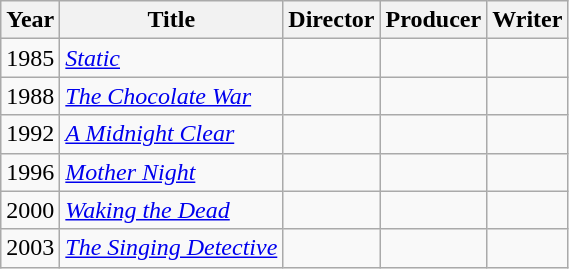<table class="wikitable">
<tr>
<th>Year</th>
<th>Title</th>
<th>Director</th>
<th>Producer</th>
<th>Writer</th>
</tr>
<tr>
<td>1985</td>
<td><em><a href='#'>Static</a></em></td>
<td></td>
<td></td>
<td></td>
</tr>
<tr>
<td>1988</td>
<td><em><a href='#'>The Chocolate War</a></em></td>
<td></td>
<td></td>
<td></td>
</tr>
<tr>
<td>1992</td>
<td><em><a href='#'>A Midnight Clear</a></em></td>
<td></td>
<td></td>
<td></td>
</tr>
<tr>
<td>1996</td>
<td><em><a href='#'>Mother Night</a></em></td>
<td></td>
<td></td>
<td></td>
</tr>
<tr>
<td>2000</td>
<td><em><a href='#'>Waking the Dead</a></em></td>
<td></td>
<td></td>
<td></td>
</tr>
<tr>
<td>2003</td>
<td><em><a href='#'>The Singing Detective</a></em></td>
<td></td>
<td></td>
<td></td>
</tr>
</table>
